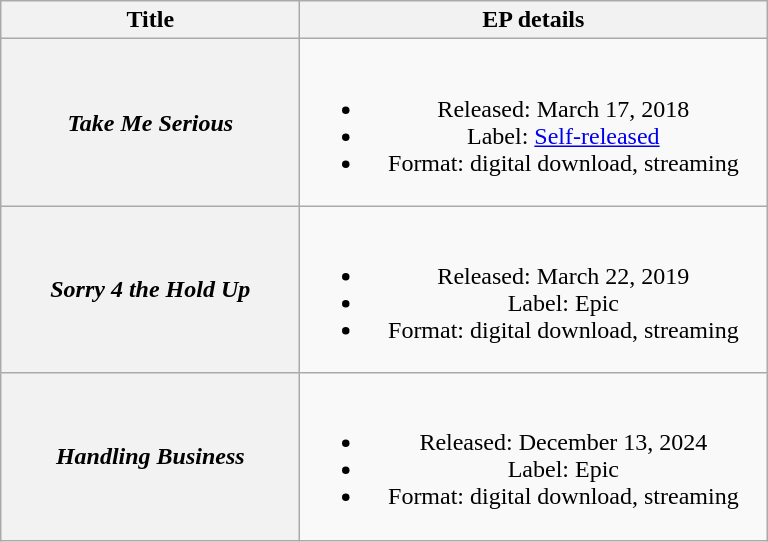<table class="wikitable plainrowheaders" style="text-align: center;">
<tr>
<th scope="col" style="width:12em;">Title</th>
<th scope="col" style="width:19em;">EP details</th>
</tr>
<tr>
<th scope="row"><em>Take Me Serious</em></th>
<td><br><ul><li>Released: March 17, 2018</li><li>Label: <a href='#'>Self-released</a></li><li>Format: digital download, streaming</li></ul></td>
</tr>
<tr>
<th scope="row"><em>Sorry 4 the Hold Up</em></th>
<td><br><ul><li>Released: March 22, 2019</li><li>Label: Epic</li><li>Format: digital download, streaming</li></ul></td>
</tr>
<tr>
<th scope="row"><em>Handling Business</em></th>
<td><br><ul><li>Released: December 13, 2024</li><li>Label: Epic</li><li>Format: digital download, streaming</li></ul></td>
</tr>
</table>
